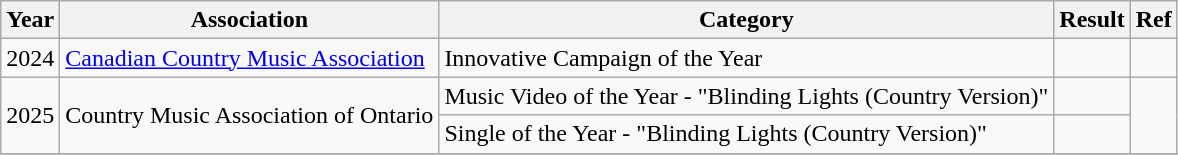<table class="wikitable">
<tr>
<th>Year</th>
<th>Association</th>
<th>Category</th>
<th>Result</th>
<th>Ref</th>
</tr>
<tr>
<td>2024</td>
<td><a href='#'>Canadian Country Music Association</a></td>
<td>Innovative Campaign of the Year</td>
<td></td>
<td></td>
</tr>
<tr>
<td rowspan="2">2025</td>
<td rowspan="2">Country Music Association of Ontario</td>
<td>Music Video of the Year - "Blinding Lights (Country Version)"</td>
<td></td>
<td rowspan="2"></td>
</tr>
<tr>
<td>Single of the Year - "Blinding Lights (Country Version)"</td>
<td></td>
</tr>
<tr>
</tr>
</table>
